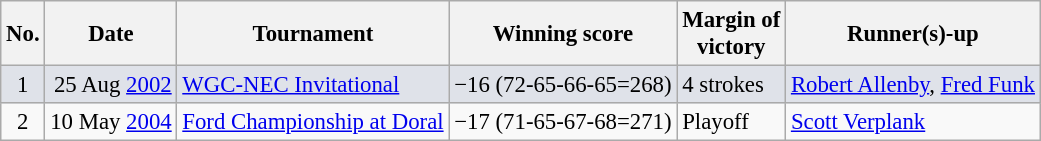<table class="wikitable" style="font-size:95%;">
<tr>
<th>No.</th>
<th>Date</th>
<th>Tournament</th>
<th>Winning score</th>
<th>Margin of<br>victory</th>
<th>Runner(s)-up</th>
</tr>
<tr style="background:#dfe2e9;">
<td align=center>1</td>
<td align=right>25 Aug <a href='#'>2002</a></td>
<td><a href='#'>WGC-NEC Invitational</a></td>
<td>−16 (72-65-66-65=268)</td>
<td>4 strokes</td>
<td> <a href='#'>Robert Allenby</a>,  <a href='#'>Fred Funk</a></td>
</tr>
<tr>
<td align=center>2</td>
<td align=right>10 May <a href='#'>2004</a></td>
<td><a href='#'>Ford Championship at Doral</a></td>
<td>−17 (71-65-67-68=271)</td>
<td>Playoff</td>
<td> <a href='#'>Scott Verplank</a></td>
</tr>
</table>
